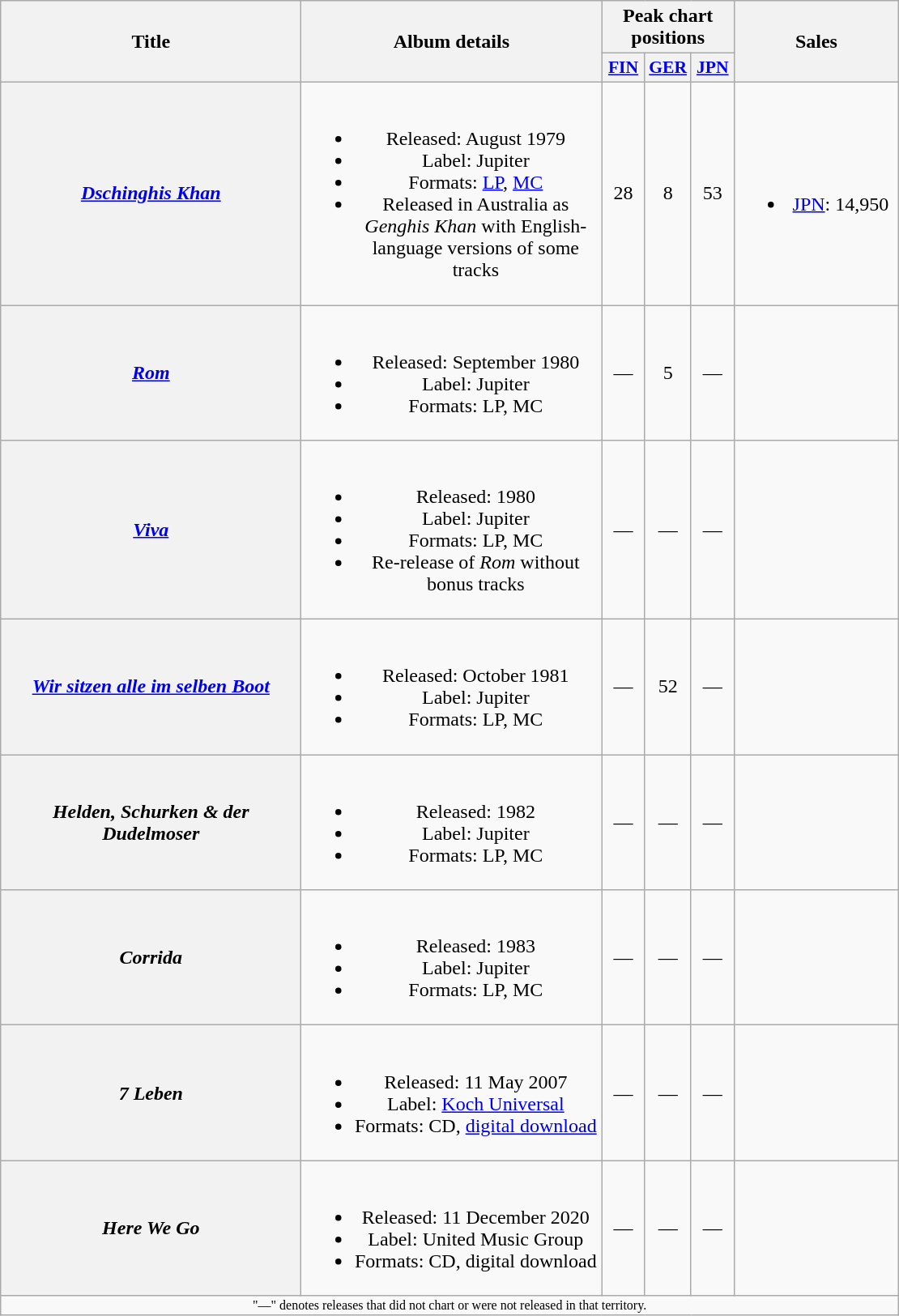<table class="wikitable plainrowheaders" style="text-align:center;">
<tr>
<th scope="col" rowspan="2" style="width:15em;">Title</th>
<th scope="col" rowspan="2" style="width:15em;">Album details</th>
<th colspan="3">Peak chart positions</th>
<th rowspan="2" style="width:8em;">Sales</th>
</tr>
<tr>
<th scope="col" style="width:2em;font-size:90%;"><a href='#'>FIN</a><br></th>
<th scope="col" style="width:2em;font-size:90%;"><a href='#'>GER</a><br></th>
<th scope="col" style="width:2em;font-size:90%;"><a href='#'>JPN</a><br></th>
</tr>
<tr>
<th scope="row"><em><a href='#'>Dschinghis Khan</a></em></th>
<td><br><ul><li>Released: August 1979</li><li>Label: Jupiter</li><li>Formats: <a href='#'>LP</a>, <a href='#'>MC</a></li><li>Released in Australia as <em>Genghis Khan</em> with English-language versions of some tracks</li></ul></td>
<td>28</td>
<td>8</td>
<td>53</td>
<td><br><ul><li><a href='#'>JPN</a>: 14,950</li></ul></td>
</tr>
<tr>
<th scope="row"><em><a href='#'>Rom</a></em></th>
<td><br><ul><li>Released: September 1980</li><li>Label: Jupiter</li><li>Formats: LP, MC</li></ul></td>
<td>—</td>
<td>5</td>
<td>—</td>
<td></td>
</tr>
<tr>
<th scope="row"><em><a href='#'>Viva</a></em></th>
<td><br><ul><li>Released: 1980</li><li>Label: Jupiter</li><li>Formats: LP, MC</li><li>Re-release of <em>Rom</em> without bonus tracks</li></ul></td>
<td>—</td>
<td>—</td>
<td>—</td>
<td></td>
</tr>
<tr>
<th scope="row"><em><a href='#'>Wir sitzen alle im selben Boot</a></em></th>
<td><br><ul><li>Released: October 1981</li><li>Label: Jupiter</li><li>Formats: LP, MC</li></ul></td>
<td>—</td>
<td>52</td>
<td>—</td>
<td></td>
</tr>
<tr>
<th scope="row"><em>Helden, Schurken & der Dudelmoser</em></th>
<td><br><ul><li>Released: 1982</li><li>Label: Jupiter</li><li>Formats: LP, MC</li></ul></td>
<td>—</td>
<td>—</td>
<td>—</td>
<td></td>
</tr>
<tr>
<th scope="row"><em>Corrida</em></th>
<td><br><ul><li>Released: 1983</li><li>Label: Jupiter</li><li>Formats: LP, MC</li></ul></td>
<td>—</td>
<td>—</td>
<td>—</td>
<td></td>
</tr>
<tr>
<th scope="row"><em>7 Leben</em></th>
<td><br><ul><li>Released: 11 May 2007</li><li>Label: <a href='#'>Koch Universal</a></li><li>Formats: CD, <a href='#'>digital download</a></li></ul></td>
<td>—</td>
<td>—</td>
<td>—</td>
<td></td>
</tr>
<tr>
<th scope="row"><em>Here We Go</em></th>
<td><br><ul><li>Released: 11 December 2020</li><li>Label: United Music Group</li><li>Formats: CD, digital download</li></ul></td>
<td>—</td>
<td>—</td>
<td>—</td>
<td></td>
</tr>
<tr>
<td colspan="6" style="font-size:8pt">"—" denotes releases that did not chart or were not released in that territory.</td>
</tr>
</table>
